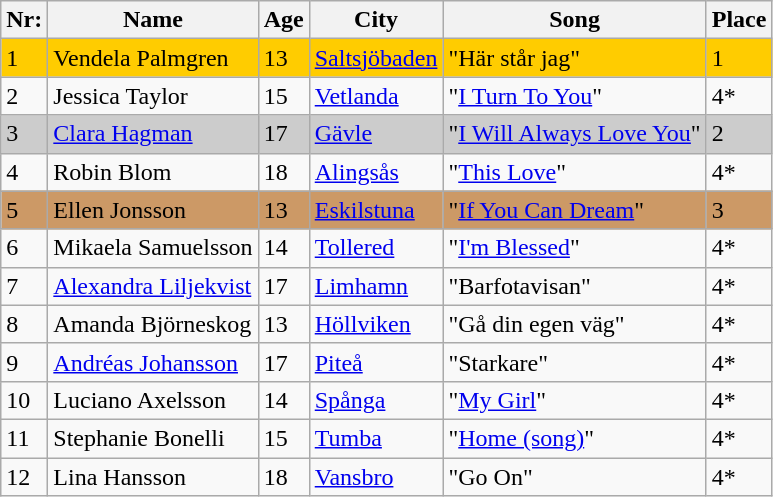<table class="sortable wikitable">
<tr>
<th>Nr:</th>
<th>Name</th>
<th>Age</th>
<th>City</th>
<th>Song</th>
<th>Place</th>
</tr>
<tr style="background:#fc0;">
<td>1</td>
<td>Vendela Palmgren</td>
<td>13</td>
<td><a href='#'>Saltsjöbaden</a></td>
<td>"Här står jag"</td>
<td>1</td>
</tr>
<tr>
<td>2</td>
<td>Jessica Taylor</td>
<td>15</td>
<td><a href='#'>Vetlanda</a></td>
<td>"<a href='#'>I Turn To You</a>"</td>
<td>4*</td>
</tr>
<tr style="background:#ccc;">
<td>3</td>
<td><a href='#'>Clara Hagman</a></td>
<td>17</td>
<td><a href='#'>Gävle</a></td>
<td>"<a href='#'>I Will Always Love You</a>"</td>
<td>2</td>
</tr>
<tr>
<td>4</td>
<td>Robin Blom</td>
<td>18</td>
<td><a href='#'>Alingsås</a></td>
<td>"<a href='#'>This Love</a>"</td>
<td>4*</td>
</tr>
<tr style="background:#c96;">
<td>5</td>
<td>Ellen Jonsson</td>
<td>13</td>
<td><a href='#'>Eskilstuna</a></td>
<td>"<a href='#'>If You Can Dream</a>"</td>
<td>3</td>
</tr>
<tr>
<td>6</td>
<td>Mikaela Samuelsson</td>
<td>14</td>
<td><a href='#'>Tollered</a></td>
<td>"<a href='#'>I'm Blessed</a>"</td>
<td>4*</td>
</tr>
<tr>
<td>7</td>
<td><a href='#'>Alexandra Liljekvist</a></td>
<td>17</td>
<td><a href='#'>Limhamn</a></td>
<td>"Barfotavisan"</td>
<td>4*</td>
</tr>
<tr>
<td>8</td>
<td>Amanda Björneskog</td>
<td>13</td>
<td><a href='#'>Höllviken</a></td>
<td>"Gå din egen väg"</td>
<td>4*</td>
</tr>
<tr>
<td>9</td>
<td><a href='#'>Andréas Johansson</a></td>
<td>17</td>
<td><a href='#'>Piteå</a></td>
<td>"Starkare"</td>
<td>4*</td>
</tr>
<tr>
<td>10</td>
<td>Luciano Axelsson</td>
<td>14</td>
<td><a href='#'>Spånga</a></td>
<td>"<a href='#'>My Girl</a>"</td>
<td>4*</td>
</tr>
<tr>
<td>11</td>
<td>Stephanie Bonelli</td>
<td>15</td>
<td><a href='#'>Tumba</a></td>
<td>"<a href='#'>Home (song)</a>"</td>
<td>4*</td>
</tr>
<tr>
<td>12</td>
<td>Lina Hansson</td>
<td>18</td>
<td><a href='#'>Vansbro</a></td>
<td>"Go On"</td>
<td>4*</td>
</tr>
</table>
